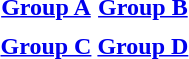<table>
<tr valign=top>
<th align="center"><a href='#'>Group A</a></th>
<th align="center"><a href='#'>Group B</a></th>
</tr>
<tr valign=top>
<td align="left"></td>
<td align="left"></td>
</tr>
<tr valign=top>
<th align="center"><a href='#'>Group C</a></th>
<th align="center"><a href='#'>Group D</a></th>
</tr>
<tr valign=top>
<td align="left"></td>
<td align="left"></td>
</tr>
</table>
